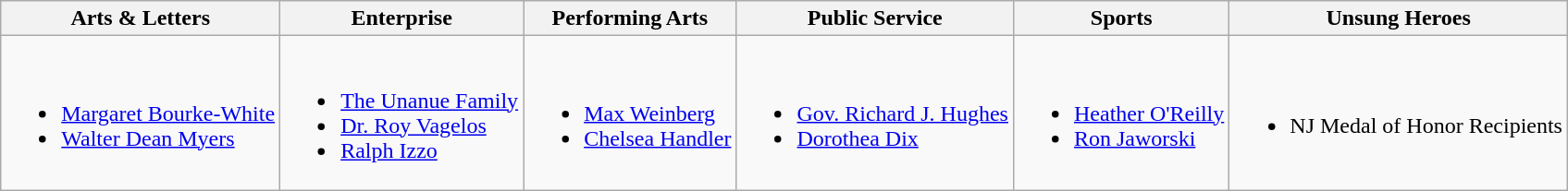<table class="wikitable">
<tr>
<th>Arts & Letters</th>
<th>Enterprise</th>
<th>Performing Arts</th>
<th>Public Service</th>
<th>Sports</th>
<th>Unsung Heroes</th>
</tr>
<tr>
<td><br><ul><li><a href='#'>Margaret Bourke-White</a></li><li><a href='#'>Walter Dean Myers</a></li></ul></td>
<td><br><ul><li><a href='#'>The Unanue Family</a></li><li><a href='#'>Dr. Roy Vagelos</a></li><li><a href='#'>Ralph Izzo</a></li></ul></td>
<td><br><ul><li><a href='#'>Max Weinberg</a></li><li><a href='#'>Chelsea Handler</a></li></ul></td>
<td><br><ul><li><a href='#'>Gov. Richard J. Hughes</a></li><li><a href='#'>Dorothea Dix</a></li></ul></td>
<td><br><ul><li><a href='#'>Heather O'Reilly</a></li><li><a href='#'>Ron Jaworski</a></li></ul></td>
<td><br><ul><li>NJ Medal of Honor Recipients</li></ul></td>
</tr>
</table>
